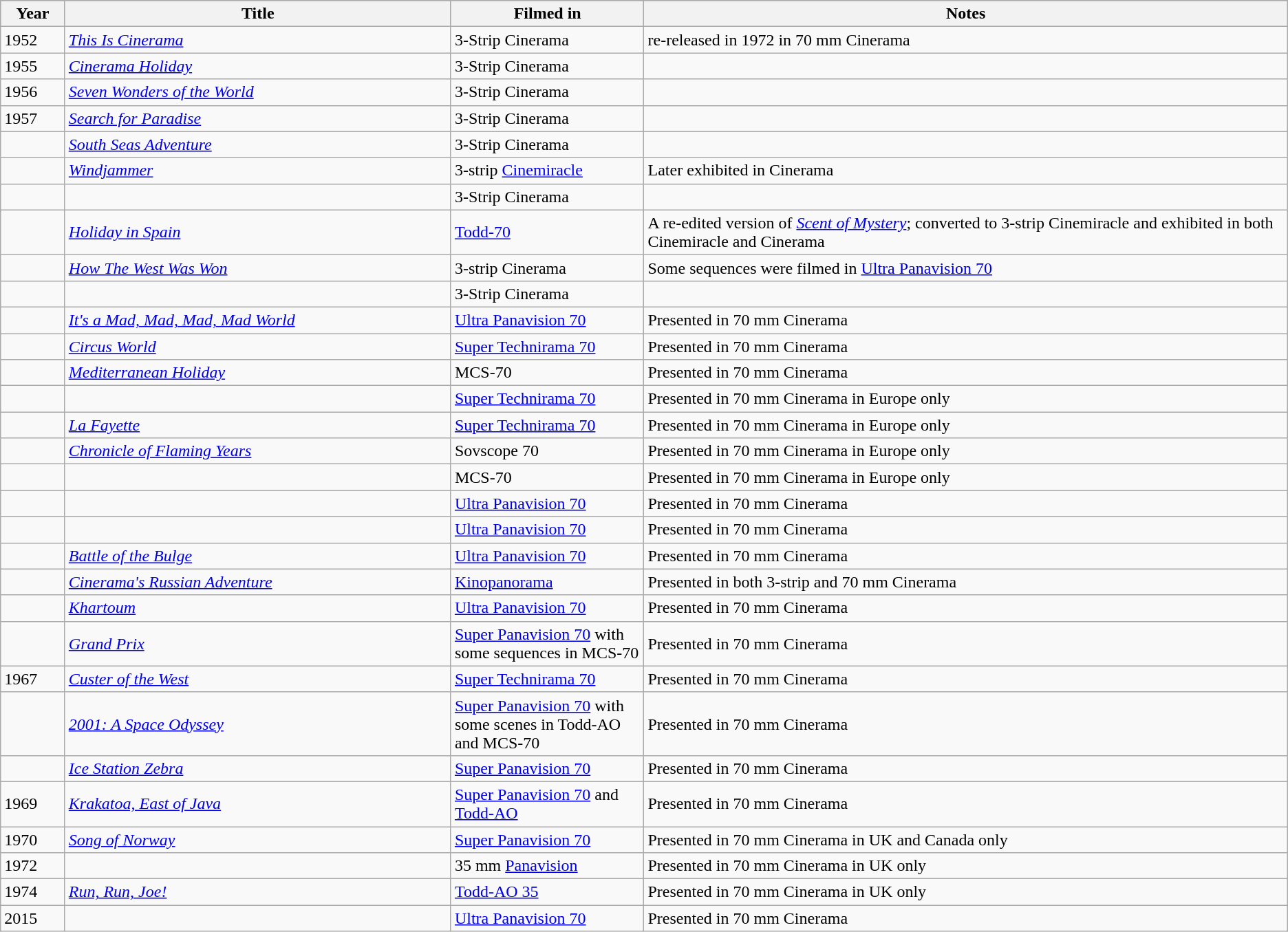<table class="wikitable sortable" width=”100%”>
<tr style="background:#b0c4de; text-align:center;">
<th style="width:5%;">Year</th>
<th style="width:30%">Title</th>
<th style="width:15%">Filmed in</th>
<th style="width:50%;" class="unsortable">Notes</th>
</tr>
<tr>
<td>1952</td>
<td><em><a href='#'>This Is Cinerama</a></em></td>
<td>3-Strip Cinerama</td>
<td>re-released in 1972 in 70 mm Cinerama</td>
</tr>
<tr>
<td>1955</td>
<td><em><a href='#'>Cinerama Holiday</a></em></td>
<td>3-Strip Cinerama</td>
<td></td>
</tr>
<tr>
<td>1956</td>
<td><em><a href='#'>Seven Wonders of the World</a></em></td>
<td>3-Strip Cinerama</td>
<td></td>
</tr>
<tr>
<td>1957</td>
<td><em><a href='#'>Search for Paradise</a></em></td>
<td>3-Strip Cinerama</td>
<td></td>
</tr>
<tr>
<td></td>
<td><em><a href='#'>South Seas Adventure</a></em></td>
<td>3-Strip Cinerama</td>
<td></td>
</tr>
<tr>
<td></td>
<td><em><a href='#'>Windjammer</a></em></td>
<td>3-strip <a href='#'>Cinemiracle</a></td>
<td>Later exhibited in Cinerama</td>
</tr>
<tr>
<td></td>
<td><em></em></td>
<td>3-Strip Cinerama</td>
</tr>
<tr>
<td></td>
<td><em><a href='#'>Holiday in Spain</a></em></td>
<td><a href='#'>Todd-70</a></td>
<td>A re-edited version of <em><a href='#'>Scent of Mystery</a></em>; converted to 3-strip Cinemiracle and exhibited in both Cinemiracle and Cinerama</td>
</tr>
<tr>
<td></td>
<td><em><a href='#'>How The West Was Won</a></em></td>
<td>3-strip Cinerama</td>
<td>Some sequences were filmed in <a href='#'>Ultra Panavision 70</a></td>
</tr>
<tr>
<td></td>
<td><em></em></td>
<td>3-Strip Cinerama</td>
<td></td>
</tr>
<tr>
<td></td>
<td><em><a href='#'>It's a Mad, Mad, Mad, Mad World</a></em></td>
<td><a href='#'>Ultra Panavision 70</a></td>
<td>Presented in 70 mm Cinerama</td>
</tr>
<tr>
<td></td>
<td><em><a href='#'>Circus World</a></em></td>
<td><a href='#'>Super Technirama 70</a></td>
<td>Presented in 70 mm Cinerama</td>
</tr>
<tr>
<td></td>
<td><em><a href='#'>Mediterranean Holiday</a></em></td>
<td>MCS-70</td>
<td>Presented in 70 mm Cinerama</td>
</tr>
<tr>
<td></td>
<td><em></em></td>
<td><a href='#'>Super Technirama 70</a></td>
<td>Presented in 70 mm Cinerama in Europe only</td>
</tr>
<tr>
<td></td>
<td><em><a href='#'>La Fayette</a></em></td>
<td><a href='#'>Super Technirama 70</a></td>
<td>Presented in 70 mm Cinerama in Europe only</td>
</tr>
<tr>
<td></td>
<td><em><a href='#'>Chronicle of Flaming Years</a></em></td>
<td>Sovscope 70</td>
<td>Presented in 70 mm Cinerama in Europe only</td>
</tr>
<tr>
<td></td>
<td><em></em></td>
<td>MCS-70</td>
<td>Presented in 70 mm Cinerama in Europe only</td>
</tr>
<tr>
<td></td>
<td><em></em></td>
<td><a href='#'>Ultra Panavision 70</a></td>
<td>Presented in 70 mm Cinerama</td>
</tr>
<tr>
<td></td>
<td><em></em></td>
<td><a href='#'>Ultra Panavision 70</a></td>
<td>Presented in 70 mm Cinerama</td>
</tr>
<tr>
<td></td>
<td><em><a href='#'>Battle of the Bulge</a></em></td>
<td><a href='#'>Ultra Panavision 70</a></td>
<td>Presented in 70 mm Cinerama</td>
</tr>
<tr>
<td></td>
<td><em><a href='#'>Cinerama's Russian Adventure</a></em></td>
<td><a href='#'>Kinopanorama</a></td>
<td>Presented in both 3-strip and 70 mm Cinerama</td>
</tr>
<tr>
<td></td>
<td><em><a href='#'>Khartoum</a></em></td>
<td><a href='#'>Ultra Panavision 70</a></td>
<td>Presented in 70 mm Cinerama</td>
</tr>
<tr>
<td></td>
<td><em><a href='#'>Grand Prix</a></em></td>
<td><a href='#'>Super Panavision 70</a> with some sequences in MCS-70</td>
<td>Presented in 70 mm Cinerama</td>
</tr>
<tr>
<td>1967</td>
<td><em><a href='#'>Custer of the West</a></em></td>
<td><a href='#'>Super Technirama 70</a></td>
<td>Presented in 70 mm Cinerama</td>
</tr>
<tr>
<td></td>
<td><em><a href='#'>2001: A Space Odyssey</a></em></td>
<td><a href='#'>Super Panavision 70</a> with some scenes in Todd-AO and MCS-70</td>
<td>Presented in 70 mm Cinerama</td>
</tr>
<tr>
<td></td>
<td><em><a href='#'>Ice Station Zebra</a></em></td>
<td><a href='#'>Super Panavision 70</a></td>
<td>Presented in 70 mm Cinerama</td>
</tr>
<tr>
<td>1969</td>
<td><em><a href='#'>Krakatoa, East of Java</a></em></td>
<td><a href='#'>Super Panavision 70</a> and <a href='#'>Todd-AO</a></td>
<td>Presented in 70 mm Cinerama</td>
</tr>
<tr>
<td>1970</td>
<td><em><a href='#'>Song of Norway</a></em></td>
<td><a href='#'>Super Panavision 70</a></td>
<td>Presented in 70 mm Cinerama in UK and Canada only</td>
</tr>
<tr>
<td>1972</td>
<td><em></em></td>
<td>35 mm <a href='#'>Panavision</a></td>
<td>Presented in 70 mm Cinerama in UK only</td>
</tr>
<tr>
<td>1974</td>
<td><em><a href='#'>Run, Run, Joe!</a></em></td>
<td><a href='#'>Todd-AO 35</a></td>
<td>Presented in 70 mm Cinerama in UK only</td>
</tr>
<tr>
<td>2015</td>
<td><em></em></td>
<td><a href='#'>Ultra Panavision 70</a></td>
<td>Presented in 70 mm Cinerama</td>
</tr>
</table>
